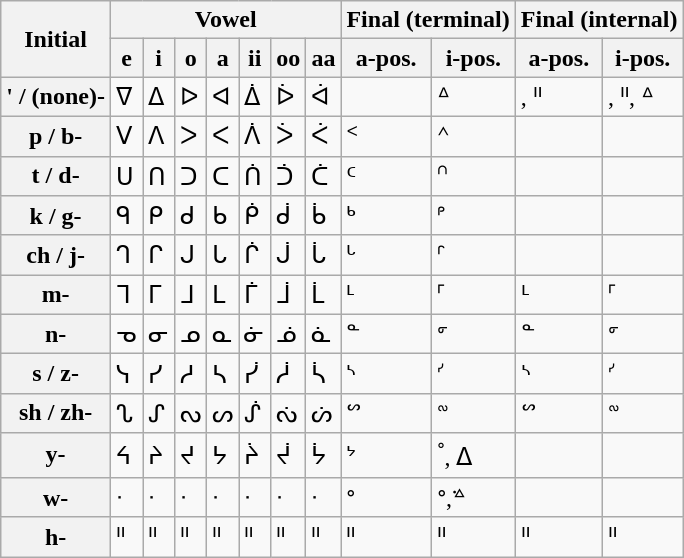<table class="wikitable">
<tr>
<th rowspan="2">Initial</th>
<th colspan=7>Vowel</th>
<th colspan="2">Final (terminal)</th>
<th colspan="2">Final (internal)</th>
</tr>
<tr>
<th>e</th>
<th>i</th>
<th>o</th>
<th>a</th>
<th>ii</th>
<th>oo</th>
<th>aa</th>
<th>a-pos.</th>
<th>i-pos.</th>
<th>a-pos.</th>
<th>i-pos.</th>
</tr>
<tr>
<th>' / (none)-</th>
<td>ᐁ</td>
<td>ᐃ</td>
<td>ᐅ</td>
<td>ᐊ</td>
<td>ᐄ</td>
<td>ᐆ</td>
<td>ᐋ</td>
<td> </td>
<td>ᐞ</td>
<td>, ᐦ</td>
<td>, ᐦ, ᐞ</td>
</tr>
<tr>
<th>p / b-</th>
<td>ᐯ</td>
<td>ᐱ</td>
<td>ᐳ</td>
<td>ᐸ</td>
<td>ᐲ</td>
<td>ᐴ</td>
<td>ᐹ</td>
<td>ᑉ</td>
<td>ᣔ</td>
<td></td>
<td></td>
</tr>
<tr>
<th>t / d-</th>
<td>ᑌ</td>
<td>ᑎ</td>
<td>ᑐ</td>
<td>ᑕ</td>
<td>ᑏ</td>
<td>ᑑ</td>
<td>ᑖ</td>
<td>ᑦ</td>
<td>ᣕ</td>
<td></td>
<td></td>
</tr>
<tr>
<th>k / g-</th>
<td>ᑫ</td>
<td>ᑭ</td>
<td>ᑯ</td>
<td>ᑲ</td>
<td>ᑮ</td>
<td>ᑰ</td>
<td>ᑳ</td>
<td>ᒃ</td>
<td>ᣖ</td>
<td></td>
<td></td>
</tr>
<tr>
<th>ch / j-</th>
<td>ᒉ</td>
<td>ᒋ</td>
<td>ᒍ</td>
<td>ᒐ</td>
<td>ᒌ</td>
<td>ᒎ</td>
<td>ᒑ</td>
<td>ᒡ</td>
<td>ᣗ</td>
<td></td>
<td></td>
</tr>
<tr>
<th>m-</th>
<td>ᒣ</td>
<td>ᒥ</td>
<td>ᒧ</td>
<td>ᒪ</td>
<td>ᒦ</td>
<td>ᒨ</td>
<td>ᒫ</td>
<td>ᒻ</td>
<td>ᣘ</td>
<td>ᒻ</td>
<td>ᣘ</td>
</tr>
<tr>
<th>n-</th>
<td>ᓀ</td>
<td>ᓂ</td>
<td>ᓄ</td>
<td>ᓇ</td>
<td>ᓃ</td>
<td>ᓅ</td>
<td>ᓈ</td>
<td>ᓐ</td>
<td>ᣙ</td>
<td>ᓐ</td>
<td>ᣙ</td>
</tr>
<tr>
<th>s / z-</th>
<td>ᓭ</td>
<td>ᓯ</td>
<td>ᓱ</td>
<td>ᓴ</td>
<td>ᓰ</td>
<td>ᓲ</td>
<td>ᓵ</td>
<td>ᔅ</td>
<td>ᣚ</td>
<td>ᔅ</td>
<td>ᣚ</td>
</tr>
<tr>
<th>sh / zh-</th>
<td>ᔐ</td>
<td>ᔑ</td>
<td>ᔓ</td>
<td>ᔕ</td>
<td>ᔒ</td>
<td>ᔔ</td>
<td>ᔖ</td>
<td>ᔥ</td>
<td>ᣛ</td>
<td>ᔥ</td>
<td>ᣛ</td>
</tr>
<tr>
<th>y-</th>
<td>ᔦ</td>
<td>ᔨ</td>
<td>ᔪ</td>
<td>ᔭ</td>
<td>ᔩ</td>
<td>ᔫ</td>
<td>ᔮ</td>
<td>ᔾ</td>
<td><sup>ᐤ</sup>, ᐃ</td>
<td></td>
<td></td>
</tr>
<tr>
<th>w-</th>
<td>ᐧ</td>
<td>ᐧ</td>
<td>ᐧ</td>
<td>ᐧ</td>
<td>ᐧ</td>
<td>ᐧ</td>
<td>ᐧ</td>
<td>ᐤ</td>
<td>ᐤ,ᣜ</td>
<td></td>
<td></td>
</tr>
<tr>
<th>h-</th>
<td>ᐦ</td>
<td>ᐦ</td>
<td>ᐦ</td>
<td>ᐦ</td>
<td>ᐦ</td>
<td>ᐦ</td>
<td>ᐦ</td>
<td>ᐦ</td>
<td>ᐦ</td>
<td>ᐦ</td>
<td>ᐦ</td>
</tr>
</table>
